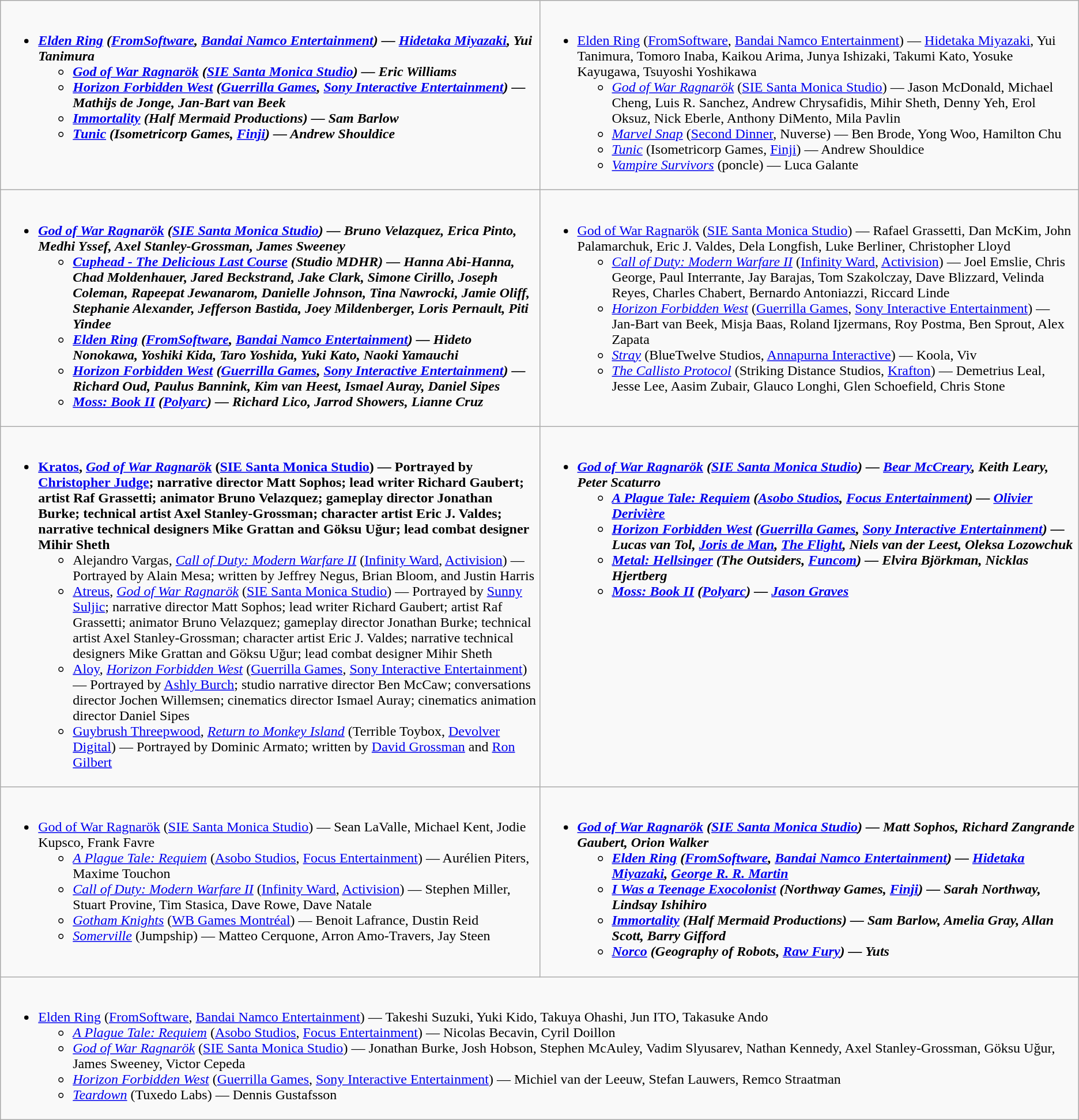<table class="wikitable">
<tr>
<td valign="top" width="50%"><br><ul><li><strong><em><a href='#'>Elden Ring</a><em> (<a href='#'>FromSoftware</a>, <a href='#'>Bandai Namco Entertainment</a>) — <a href='#'>Hidetaka Miyazaki</a>, Yui Tanimura<strong><ul><li></em><a href='#'>God of War Ragnarök</a><em> (<a href='#'>SIE Santa Monica Studio</a>) — Eric Williams</li><li></em><a href='#'>Horizon Forbidden West</a><em> (<a href='#'>Guerrilla Games</a>, <a href='#'>Sony Interactive Entertainment</a>) — Mathijs de Jonge, Jan-Bart van Beek</li><li></em><a href='#'>Immortality</a><em> (Half Mermaid Productions) — Sam Barlow</li><li></em><a href='#'>Tunic</a><em> (Isometricorp Games, <a href='#'>Finji</a>) — Andrew Shouldice</li></ul></li></ul></td>
<td valign="top" width="50%"><br><ul><li></em></strong><a href='#'>Elden Ring</a></em> (<a href='#'>FromSoftware</a>, <a href='#'>Bandai Namco Entertainment</a>) — <a href='#'>Hidetaka Miyazaki</a>, Yui Tanimura, Tomoro Inaba, Kaikou Arima, Junya Ishizaki, Takumi Kato, Yosuke Kayugawa, Tsuyoshi Yoshikawa</strong><ul><li><em><a href='#'>God of War Ragnarök</a></em> (<a href='#'>SIE Santa Monica Studio</a>) — Jason McDonald, Michael Cheng, Luis R. Sanchez, Andrew Chrysafidis, Mihir Sheth, Denny Yeh, Erol Oksuz, Nick Eberle, Anthony DiMento, Mila Pavlin</li><li><em><a href='#'>Marvel Snap</a></em> (<a href='#'>Second Dinner</a>, Nuverse) — Ben Brode, Yong Woo, Hamilton Chu</li><li><em><a href='#'>Tunic</a></em> (Isometricorp Games, <a href='#'>Finji</a>) — Andrew Shouldice</li><li><em><a href='#'>Vampire Survivors</a></em> (poncle) — Luca Galante</li></ul></li></ul></td>
</tr>
<tr>
<td valign="top" width="50%"><br><ul><li><strong><em><a href='#'>God of War Ragnarök</a><em> (<a href='#'>SIE Santa Monica Studio</a>) — Bruno Velazquez, Erica Pinto, Medhi Yssef, Axel Stanley-Grossman, James Sweeney<strong><ul><li></em><a href='#'>Cuphead - The Delicious Last Course</a><em> (Studio MDHR) — Hanna Abi-Hanna, Chad Moldenhauer, Jared Beckstrand, Jake Clark, Simone Cirillo, Joseph Coleman, Rapeepat Jewanarom, Danielle Johnson, Tina Nawrocki, Jamie Oliff, Stephanie Alexander, Jefferson Bastida, Joey Mildenberger, Loris Pernault, Piti Yindee</li><li></em><a href='#'>Elden Ring</a><em> (<a href='#'>FromSoftware</a>, <a href='#'>Bandai Namco Entertainment</a>) — Hideto Nonokawa, Yoshiki Kida, Taro Yoshida, Yuki Kato, Naoki Yamauchi</li><li></em><a href='#'>Horizon Forbidden West</a><em> (<a href='#'>Guerrilla Games</a>, <a href='#'>Sony Interactive Entertainment</a>) — Richard Oud, Paulus Bannink, Kim van Heest, Ismael Auray, Daniel Sipes</li><li></em><a href='#'>Moss: Book II</a><em> (<a href='#'>Polyarc</a>) — Richard Lico, Jarrod Showers, Lianne Cruz</li></ul></li></ul></td>
<td valign="top" width="50%"><br><ul><li></em></strong><a href='#'>God of War Ragnarök</a></em> (<a href='#'>SIE Santa Monica Studio</a>) — Rafael Grassetti, Dan McKim, John Palamarchuk, Eric J. Valdes, Dela Longfish, Luke Berliner, Christopher Lloyd</strong><ul><li><em><a href='#'>Call of Duty: Modern Warfare II</a></em> (<a href='#'>Infinity Ward</a>, <a href='#'>Activision</a>) — Joel Emslie, Chris George, Paul Interrante, Jay Barajas, Tom Szakolczay, Dave Blizzard, Velinda Reyes, Charles Chabert, Bernardo Antoniazzi, Riccard Linde</li><li><em><a href='#'>Horizon Forbidden West</a></em> (<a href='#'>Guerrilla Games</a>, <a href='#'>Sony Interactive Entertainment</a>) — Jan-Bart van Beek, Misja Baas, Roland Ijzermans, Roy Postma, Ben Sprout, Alex Zapata</li><li><em><a href='#'>Stray</a></em> (BlueTwelve Studios, <a href='#'>Annapurna Interactive</a>) — Koola, Viv</li><li><em><a href='#'>The Callisto Protocol</a></em> (Striking Distance Studios, <a href='#'>Krafton</a>) — Demetrius Leal, Jesse Lee, Aasim Zubair, Glauco Longhi, Glen Schoefield, Chris Stone</li></ul></li></ul></td>
</tr>
<tr>
<td valign="top" width="50%"><br><ul><li><strong><a href='#'>Kratos</a>, <em><a href='#'>God of War Ragnarök</a></em> (<a href='#'>SIE Santa Monica Studio</a>) — Portrayed by <a href='#'>Christopher Judge</a>; narrative director Matt Sophos; lead writer Richard Gaubert; artist Raf Grassetti; animator Bruno Velazquez; gameplay director Jonathan Burke; technical artist Axel Stanley-Grossman; character artist Eric J. Valdes; narrative technical designers Mike Grattan and Göksu Uğur; lead combat designer Mihir Sheth</strong><ul><li>Alejandro Vargas, <em><a href='#'>Call of Duty: Modern Warfare II</a></em> (<a href='#'>Infinity Ward</a>, <a href='#'>Activision</a>) — Portrayed by Alain Mesa; written by Jeffrey Negus, Brian Bloom, and Justin Harris</li><li><a href='#'>Atreus</a>, <em><a href='#'>God of War Ragnarök</a></em> (<a href='#'>SIE Santa Monica Studio</a>) — Portrayed by <a href='#'>Sunny Suljic</a>; narrative director Matt Sophos; lead writer Richard Gaubert; artist Raf Grassetti; animator Bruno Velazquez; gameplay director Jonathan Burke; technical artist Axel Stanley-Grossman; character artist Eric J. Valdes; narrative technical designers Mike Grattan and Göksu Uğur; lead combat designer Mihir Sheth</li><li><a href='#'>Aloy</a>, <em><a href='#'>Horizon Forbidden West</a></em> (<a href='#'>Guerrilla Games</a>, <a href='#'>Sony Interactive Entertainment</a>) — Portrayed by <a href='#'>Ashly Burch</a>; studio narrative director Ben McCaw; conversations director Jochen Willemsen; cinematics director Ismael Auray; cinematics animation director Daniel Sipes</li><li><a href='#'>Guybrush Threepwood</a>, <em><a href='#'>Return to Monkey Island</a></em> (Terrible Toybox, <a href='#'>Devolver Digital</a>) — Portrayed by Dominic Armato; written by <a href='#'>David Grossman</a> and <a href='#'>Ron Gilbert</a></li></ul></li></ul></td>
<td valign="top" width="50%"><br><ul><li><strong><em><a href='#'>God of War Ragnarök</a><em> (<a href='#'>SIE Santa Monica Studio</a>) — <a href='#'>Bear McCreary</a>, Keith Leary, Peter Scaturro<strong><ul><li></em><a href='#'>A Plague Tale: Requiem</a><em> (<a href='#'>Asobo Studios</a>, <a href='#'>Focus Entertainment</a>) — <a href='#'>Olivier Derivière</a></li><li></em><a href='#'>Horizon Forbidden West</a><em> (<a href='#'>Guerrilla Games</a>, <a href='#'>Sony Interactive Entertainment</a>) — Lucas van Tol, <a href='#'>Joris de Man</a>, <a href='#'>The Flight</a>, Niels van der Leest, Oleksa Lozowchuk</li><li></em><a href='#'>Metal: Hellsinger</a><em> (The Outsiders, <a href='#'>Funcom</a>) — Elvira Björkman, Nicklas Hjertberg</li><li></em><a href='#'>Moss: Book II</a><em> (<a href='#'>Polyarc</a>) — <a href='#'>Jason Graves</a></li></ul></li></ul></td>
</tr>
<tr>
<td valign="top" width="50%"><br><ul><li></em></strong><a href='#'>God of War Ragnarök</a></em> (<a href='#'>SIE Santa Monica Studio</a>) — Sean LaValle, Michael Kent, Jodie Kupsco, Frank Favre</strong><ul><li><em><a href='#'>A Plague Tale: Requiem</a></em> (<a href='#'>Asobo Studios</a>, <a href='#'>Focus Entertainment</a>) — Aurélien Piters, Maxime Touchon</li><li><em><a href='#'>Call of Duty: Modern Warfare II</a></em> (<a href='#'>Infinity Ward</a>, <a href='#'>Activision</a>) — Stephen Miller, Stuart Provine, Tim Stasica, Dave Rowe, Dave Natale</li><li><em><a href='#'>Gotham Knights</a></em> (<a href='#'>WB Games Montréal</a>) — Benoit Lafrance, Dustin Reid</li><li><em><a href='#'>Somerville</a></em> (Jumpship) — Matteo Cerquone, Arron Amo-Travers, Jay Steen</li></ul></li></ul></td>
<td valign="top" width="50%"><br><ul><li><strong><em><a href='#'>God of War Ragnarök</a><em> (<a href='#'>SIE Santa Monica Studio</a>) — Matt Sophos, Richard Zangrande Gaubert, Orion Walker<strong><ul><li></em><a href='#'>Elden Ring</a><em> (<a href='#'>FromSoftware</a>, <a href='#'>Bandai Namco Entertainment</a>) — <a href='#'>Hidetaka Miyazaki</a>, <a href='#'>George R. R. Martin</a></li><li></em><a href='#'>I Was a Teenage Exocolonist</a><em> (Northway Games, <a href='#'>Finji</a>) — Sarah Northway, Lindsay Ishihiro</li><li></em><a href='#'>Immortality</a><em> (Half Mermaid Productions) — Sam Barlow, Amelia Gray, Allan Scott, Barry Gifford</li><li></em><a href='#'>Norco</a><em> (Geography of Robots, <a href='#'>Raw Fury</a>) — Yuts</li></ul></li></ul></td>
</tr>
<tr>
<td valign="top" width="50%" colspan="2"><br><ul><li></em></strong><a href='#'>Elden Ring</a></em> (<a href='#'>FromSoftware</a>, <a href='#'>Bandai Namco Entertainment</a>) — Takeshi Suzuki, Yuki Kido, Takuya Ohashi, Jun ITO, Takasuke Ando</strong><ul><li><em><a href='#'>A Plague Tale: Requiem</a></em> (<a href='#'>Asobo Studios</a>, <a href='#'>Focus Entertainment</a>) — Nicolas Becavin, Cyril Doillon</li><li><em><a href='#'>God of War Ragnarök</a></em> (<a href='#'>SIE Santa Monica Studio</a>) — Jonathan Burke, Josh Hobson, Stephen McAuley, Vadim Slyusarev, Nathan Kennedy, Axel Stanley-Grossman, Göksu Uğur, James Sweeney, Victor Cepeda</li><li><em><a href='#'>Horizon Forbidden West</a></em> (<a href='#'>Guerrilla Games</a>, <a href='#'>Sony Interactive Entertainment</a>) — Michiel van der Leeuw, Stefan Lauwers, Remco Straatman</li><li><em><a href='#'>Teardown</a></em> (Tuxedo Labs) — Dennis Gustafsson</li></ul></li></ul></td>
</tr>
</table>
